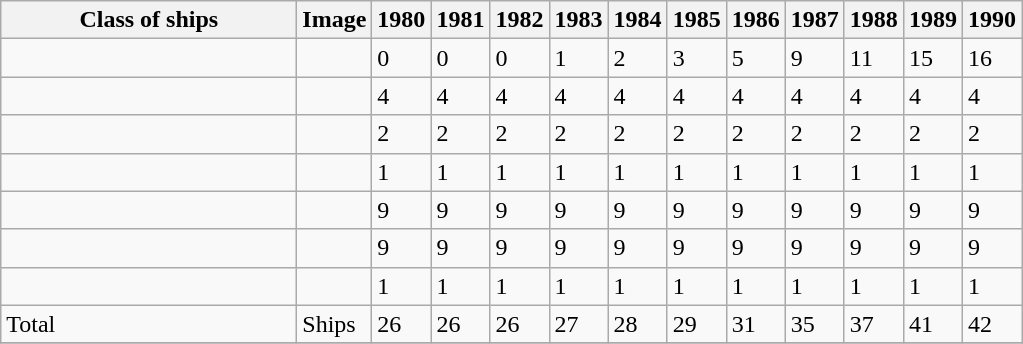<table class="wikitable sortable collapsible collapsed">
<tr>
<th style="width:29%;">Class of ships</th>
<th>Image</th>
<th>1980</th>
<th>1981</th>
<th>1982</th>
<th>1983</th>
<th>1984</th>
<th>1985</th>
<th>1986</th>
<th>1987</th>
<th>1988</th>
<th>1989</th>
<th>1990</th>
</tr>
<tr valign="top">
<td></td>
<td></td>
<td>0</td>
<td>0</td>
<td>0</td>
<td>1</td>
<td>2</td>
<td>3</td>
<td>5</td>
<td>9</td>
<td>11</td>
<td>15</td>
<td>16</td>
</tr>
<tr valign="top">
<td></td>
<td></td>
<td>4</td>
<td>4</td>
<td>4</td>
<td>4</td>
<td>4</td>
<td>4</td>
<td>4</td>
<td>4</td>
<td>4</td>
<td>4</td>
<td>4</td>
</tr>
<tr valign="top">
<td></td>
<td></td>
<td>2</td>
<td>2</td>
<td>2</td>
<td>2</td>
<td>2</td>
<td>2</td>
<td>2</td>
<td>2</td>
<td>2</td>
<td>2</td>
<td>2</td>
</tr>
<tr valign="top">
<td></td>
<td></td>
<td>1</td>
<td>1</td>
<td>1</td>
<td>1</td>
<td>1</td>
<td>1</td>
<td>1</td>
<td>1</td>
<td>1</td>
<td>1</td>
<td>1</td>
</tr>
<tr valign="top">
<td></td>
<td></td>
<td>9</td>
<td>9</td>
<td>9</td>
<td>9</td>
<td>9</td>
<td>9</td>
<td>9</td>
<td>9</td>
<td>9</td>
<td>9</td>
<td>9</td>
</tr>
<tr valign="top">
<td></td>
<td></td>
<td>9</td>
<td>9</td>
<td>9</td>
<td>9</td>
<td>9</td>
<td>9</td>
<td>9</td>
<td>9</td>
<td>9</td>
<td>9</td>
<td>9</td>
</tr>
<tr valign="top">
<td></td>
<td></td>
<td>1</td>
<td>1</td>
<td>1</td>
<td>1</td>
<td>1</td>
<td>1</td>
<td>1</td>
<td>1</td>
<td>1</td>
<td>1</td>
<td>1</td>
</tr>
<tr valign="top">
<td>Total</td>
<td>Ships</td>
<td>26</td>
<td>26</td>
<td>26</td>
<td>27</td>
<td>28</td>
<td>29</td>
<td>31</td>
<td>35</td>
<td>37</td>
<td>41</td>
<td>42</td>
</tr>
<tr>
</tr>
</table>
